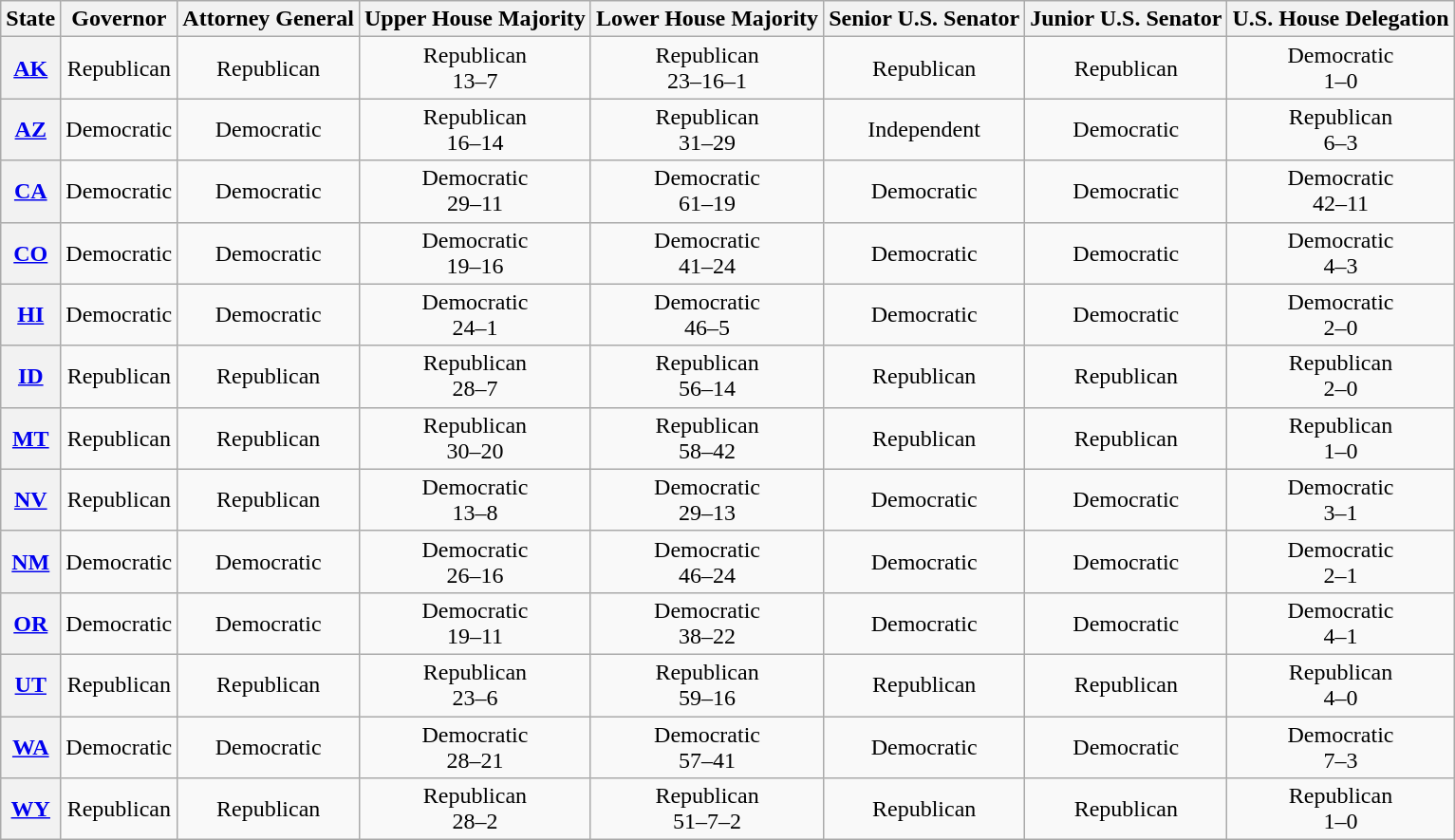<table class="wikitable">
<tr align=center>
<th>State</th>
<th>Governor</th>
<th>Attorney General</th>
<th>Upper House Majority</th>
<th>Lower House Majority</th>
<th>Senior U.S. Senator</th>
<th>Junior U.S. Senator</th>
<th>U.S. House Delegation</th>
</tr>
<tr align=center>
<th nowrap><a href='#'>AK</a></th>
<td>Republican</td>
<td>Republican</td>
<td>Republican<br>13–7</td>
<td>Republican<br>23–16–1</td>
<td>Republican</td>
<td>Republican</td>
<td>Democratic<br>1–0</td>
</tr>
<tr align=center>
<th nowrap><a href='#'>AZ</a></th>
<td>Democratic</td>
<td>Democratic</td>
<td>Republican<br>16–14</td>
<td>Republican<br>31–29</td>
<td>Independent</td>
<td>Democratic</td>
<td>Republican<br>6–3</td>
</tr>
<tr align=center>
<th nowrap><a href='#'>CA</a></th>
<td>Democratic</td>
<td>Democratic</td>
<td>Democratic<br>29–11</td>
<td>Democratic<br>61–19</td>
<td>Democratic</td>
<td>Democratic</td>
<td>Democratic<br>42–11</td>
</tr>
<tr align=center>
<th nowrap><a href='#'>CO</a></th>
<td>Democratic</td>
<td>Democratic</td>
<td>Democratic<br>19–16</td>
<td>Democratic<br>41–24</td>
<td>Democratic</td>
<td>Democratic</td>
<td>Democratic<br>4–3</td>
</tr>
<tr align=center>
<th nowrap><a href='#'>HI</a></th>
<td>Democratic</td>
<td>Democratic</td>
<td>Democratic<br>24–1</td>
<td>Democratic<br>46–5</td>
<td>Democratic</td>
<td>Democratic</td>
<td>Democratic<br>2–0</td>
</tr>
<tr align=center>
<th nowrap><a href='#'>ID</a></th>
<td>Republican</td>
<td>Republican</td>
<td>Republican<br>28–7</td>
<td>Republican<br>56–14</td>
<td>Republican</td>
<td>Republican</td>
<td>Republican<br>2–0</td>
</tr>
<tr align=center>
<th nowrap><a href='#'>MT</a></th>
<td>Republican</td>
<td>Republican</td>
<td>Republican<br>30–20</td>
<td>Republican<br>58–42</td>
<td>Republican</td>
<td>Republican</td>
<td>Republican<br>1–0</td>
</tr>
<tr align=center>
<th nowrap><a href='#'>NV</a></th>
<td>Republican</td>
<td>Republican</td>
<td>Democratic<br>13–8</td>
<td>Democratic<br>29–13</td>
<td>Democratic</td>
<td>Democratic</td>
<td>Democratic<br>3–1</td>
</tr>
<tr align=center>
<th nowrap><a href='#'>NM</a></th>
<td>Democratic</td>
<td>Democratic</td>
<td>Democratic<br>26–16</td>
<td>Democratic<br>46–24</td>
<td>Democratic</td>
<td>Democratic</td>
<td>Democratic<br>2–1</td>
</tr>
<tr align=center>
<th nowrap><a href='#'>OR</a></th>
<td>Democratic</td>
<td>Democratic</td>
<td>Democratic<br>19–11</td>
<td>Democratic<br>38–22</td>
<td>Democratic</td>
<td>Democratic</td>
<td>Democratic<br>4–1</td>
</tr>
<tr align=center>
<th nowrap><a href='#'>UT</a></th>
<td>Republican</td>
<td>Republican</td>
<td>Republican<br>23–6</td>
<td>Republican<br>59–16</td>
<td>Republican</td>
<td>Republican</td>
<td>Republican<br>4–0</td>
</tr>
<tr align=center>
<th nowrap><a href='#'>WA</a></th>
<td>Democratic</td>
<td>Democratic</td>
<td>Democratic<br>28–21</td>
<td>Democratic<br>57–41</td>
<td>Democratic</td>
<td>Democratic</td>
<td>Democratic<br>7–3</td>
</tr>
<tr align=center>
<th nowrap><a href='#'>WY</a></th>
<td>Republican</td>
<td>Republican</td>
<td>Republican<br>28–2</td>
<td>Republican<br>51–7–2</td>
<td>Republican</td>
<td>Republican</td>
<td>Republican<br>1–0</td>
</tr>
</table>
